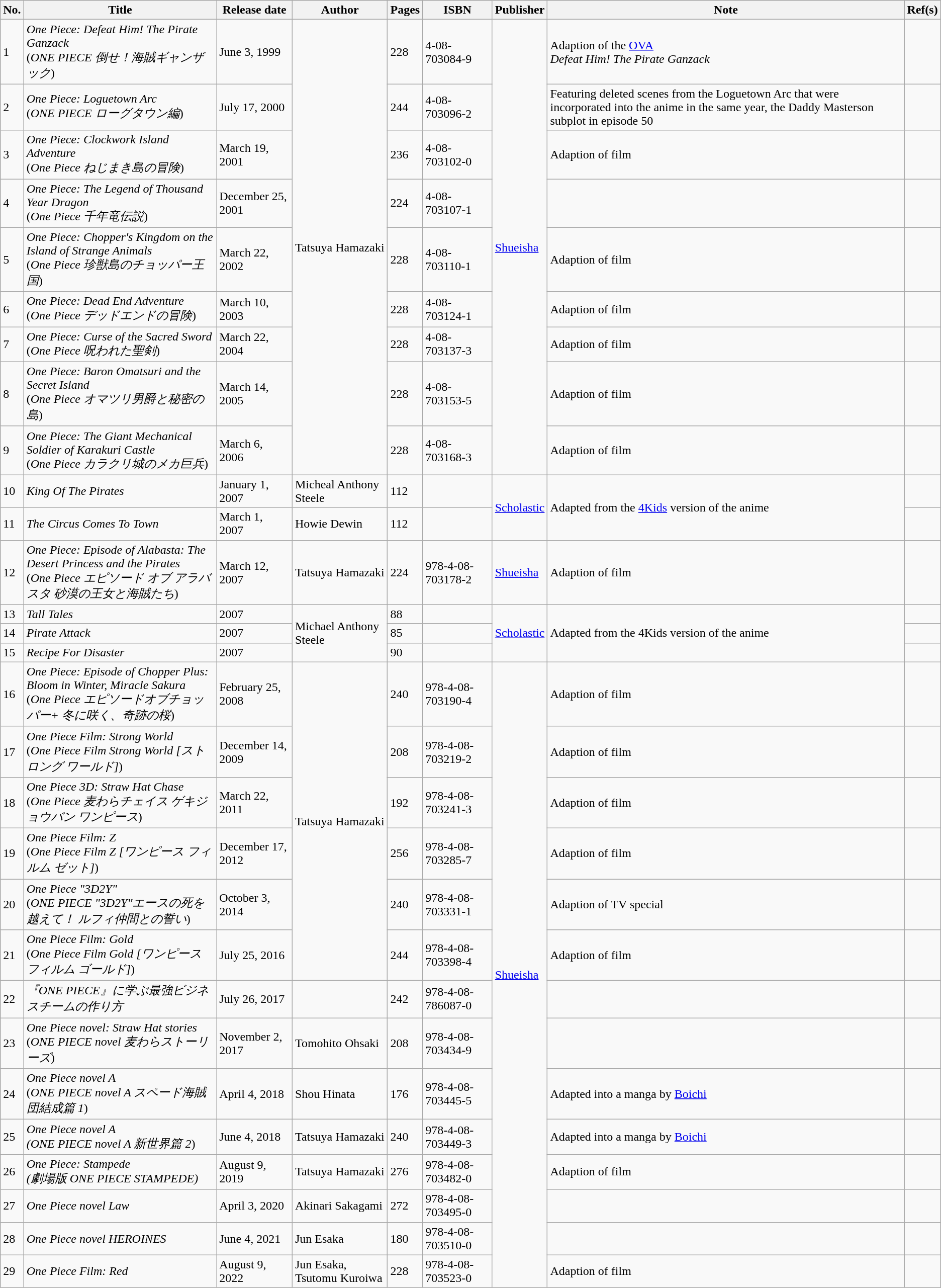<table class="wikitable sortable" style="font-size: 100%;">
<tr style="text-align:center;">
<th>No.</th>
<th>Title</th>
<th>Release date</th>
<th>Author</th>
<th>Pages</th>
<th>ISBN</th>
<th>Publisher</th>
<th>Note</th>
<th>Ref(s)</th>
</tr>
<tr>
<td>1</td>
<td><em>One Piece: Defeat Him! The Pirate Ganzack</em><br>(<em>ONE PIECE 倒せ！海賊ギャンザック</em>)</td>
<td>June 3, 1999</td>
<td rowspan="9">Tatsuya Hamazaki</td>
<td>228</td>
<td>4-08-703084-9</td>
<td rowspan="9"><a href='#'>Shueisha</a></td>
<td>Adaption of the <a href='#'>OVA</a><br><em>Defeat Him! The Pirate Ganzack</em></td>
<td></td>
</tr>
<tr>
<td>2</td>
<td><em>One Piece: Loguetown Arc</em><br>(<em>ONE PIECE ローグタウン編</em>)</td>
<td>July 17, 2000</td>
<td>244</td>
<td>4-08-703096-2</td>
<td>Featuring deleted scenes from the Loguetown Arc that were incorporated into the anime in the same year, the Daddy Masterson subplot in episode 50</td>
<td></td>
</tr>
<tr>
<td>3</td>
<td><em>One Piece: Clockwork Island Adventure</em><br>(<em>One Piece ねじまき島の冒険</em>)</td>
<td>March 19, 2001</td>
<td>236</td>
<td>4-08-703102-0</td>
<td>Adaption of film</td>
<td></td>
</tr>
<tr>
<td>4</td>
<td><em>One Piece: The Legend of Thousand Year Dragon</em><br>(<em>One Piece 千年竜伝説</em>)</td>
<td>December 25, 2001</td>
<td>224</td>
<td>4-08-703107-1</td>
<td></td>
<td></td>
</tr>
<tr>
<td>5</td>
<td><em>One Piece: Chopper's Kingdom on the Island of Strange Animals</em><br>(<em>One Piece 珍獣島のチョッパー王国</em>)</td>
<td>March 22, 2002</td>
<td>228</td>
<td>4-08-703110-1</td>
<td>Adaption of film</td>
<td></td>
</tr>
<tr>
<td>6</td>
<td><em>One Piece: Dead End Adventure</em><br>(<em>One Piece デッドエンドの冒険</em>)</td>
<td>March 10, 2003</td>
<td>228</td>
<td>4-08-703124-1</td>
<td>Adaption of film</td>
<td></td>
</tr>
<tr>
<td>7</td>
<td><em>One Piece: Curse of the Sacred Sword</em><br>(<em>One Piece 呪われた聖剣</em>)</td>
<td>March 22, 2004</td>
<td>228</td>
<td>4-08-703137-3</td>
<td>Adaption of film</td>
<td></td>
</tr>
<tr>
<td>8</td>
<td><em>One Piece: Baron Omatsuri and the Secret Island</em><br>(<em>One Piece オマツリ男爵と秘密の島</em>)</td>
<td>March 14, 2005</td>
<td>228</td>
<td>4-08-703153-5</td>
<td>Adaption of film</td>
<td></td>
</tr>
<tr>
<td>9</td>
<td><em>One Piece: The Giant Mechanical Soldier of Karakuri Castle</em><br>(<em>One Piece カラクリ城のメカ巨兵</em>)</td>
<td>March 6, 2006</td>
<td>228</td>
<td>4-08-703168-3</td>
<td>Adaption of film</td>
<td></td>
</tr>
<tr>
<td>10</td>
<td><em>King Of The Pirates</em></td>
<td>January 1, 2007</td>
<td>Micheal Anthony Steele</td>
<td>112</td>
<td></td>
<td rowspan="2"><a href='#'>Scholastic</a></td>
<td rowspan="2">Adapted from the <a href='#'>4Kids</a> version of the anime</td>
<td></td>
</tr>
<tr>
<td>11</td>
<td><em>The Circus Comes To Town</em></td>
<td>March 1, 2007</td>
<td>Howie Dewin</td>
<td>112</td>
<td></td>
<td></td>
</tr>
<tr>
<td>12</td>
<td><em>One Piece: Episode of Alabasta: The Desert Princess and the Pirates</em><br>(<em>One Piece エピソード オブ アラバスタ 砂漠の王女と海賊たち</em>)</td>
<td>March 12, 2007</td>
<td>Tatsuya Hamazaki</td>
<td>224</td>
<td>978-4-08-703178-2</td>
<td><a href='#'>Shueisha</a></td>
<td>Adaption of film</td>
<td></td>
</tr>
<tr>
<td>13</td>
<td><em>Tall Tales</em></td>
<td>2007</td>
<td rowspan="3">Michael Anthony Steele</td>
<td>88</td>
<td></td>
<td rowspan="3"><a href='#'>Scholastic</a></td>
<td rowspan="3">Adapted from the 4Kids version of the anime</td>
<td></td>
</tr>
<tr>
<td>14</td>
<td><em>Pirate Attack</em></td>
<td>2007</td>
<td>85</td>
<td></td>
<td></td>
</tr>
<tr>
<td>15</td>
<td><em>Recipe For Disaster</em></td>
<td>2007</td>
<td>90</td>
<td></td>
<td></td>
</tr>
<tr>
<td>16</td>
<td><em>One Piece: Episode of Chopper Plus: Bloom in Winter, Miracle Sakura</em><br>(<em>One Piece エピソードオブチョッパー+ 冬に咲く、奇跡の桜</em>)</td>
<td>February 25, 2008</td>
<td rowspan="6">Tatsuya Hamazaki</td>
<td>240</td>
<td>978-4-08-703190-4</td>
<td rowspan="14"><a href='#'>Shueisha</a></td>
<td>Adaption of film</td>
<td></td>
</tr>
<tr>
<td>17</td>
<td><em>One Piece Film: Strong World</em><br>(<em>One Piece Film Strong World [ストロング ワールド]</em>)</td>
<td>December 14, 2009</td>
<td>208</td>
<td>978-4-08-703219-2</td>
<td>Adaption of film</td>
<td></td>
</tr>
<tr>
<td>18</td>
<td><em>One Piece 3D: Straw Hat Chase</em><br>(<em>One Piece 麦わらチェイス ゲキジョウバン ワンピース</em>)</td>
<td>March 22, 2011</td>
<td>192</td>
<td>978-4-08-703241-3</td>
<td>Adaption of film</td>
<td></td>
</tr>
<tr>
<td>19</td>
<td><em>One Piece Film: Z</em><br>(<em>One Piece Film Z [ワンピース フィルム ゼット]</em>)</td>
<td>December 17, 2012</td>
<td>256</td>
<td>978-4-08-703285-7</td>
<td>Adaption of film</td>
<td></td>
</tr>
<tr>
<td>20</td>
<td><em>One Piece "3D2Y"</em><br>(<em>ONE PIECE "3D2Y"エースの死を越えて！ ルフィ仲間との誓い</em>)</td>
<td>October 3, 2014</td>
<td>240</td>
<td>978-4-08-703331-1</td>
<td>Adaption of TV special</td>
<td></td>
</tr>
<tr>
<td>21</td>
<td><em>One Piece Film: Gold</em><br>(<em>One Piece Film Gold [ワンピース フィルム ゴールド]</em>)</td>
<td>July 25, 2016</td>
<td>244</td>
<td>978-4-08-703398-4</td>
<td>Adaption of film</td>
<td></td>
</tr>
<tr>
<td>22</td>
<td><em>『ONE PIECE』に学ぶ最強ビジネスチームの作り方</em></td>
<td>July 26, 2017</td>
<td></td>
<td>242</td>
<td>978-4-08-786087-0</td>
<td></td>
<td></td>
</tr>
<tr>
<td>23</td>
<td><em>One Piece novel: Straw Hat stories</em><br>(<em>ONE PIECE novel 麦わらストーリーズ</em>)</td>
<td>November 2, 2017</td>
<td>Tomohito Ohsaki</td>
<td>208</td>
<td>978-4-08-703434-9</td>
<td></td>
<td></td>
</tr>
<tr>
<td>24</td>
<td><em>One Piece novel A</em><br>(<em>ONE PIECE novel A スペード海賊団結成篇  1</em>)</td>
<td>April 4, 2018</td>
<td>Shou Hinata</td>
<td>176</td>
<td>978-4-08-703445-5</td>
<td>Adapted into a manga by <a href='#'>Boichi</a></td>
<td></td>
</tr>
<tr>
<td>25</td>
<td><em>One Piece novel A</em><br><em>(ONE PIECE novel A 新世界篇  2</em>)</td>
<td>June 4, 2018</td>
<td>Tatsuya Hamazaki</td>
<td>240</td>
<td>978-4-08-703449-3</td>
<td>Adapted into a manga by <a href='#'>Boichi</a></td>
<td></td>
</tr>
<tr>
<td>26</td>
<td><em>One Piece: Stampede</em><br><em>(劇場版 ONE PIECE STAMPEDE)</em></td>
<td>August 9, 2019</td>
<td>Tatsuya Hamazaki</td>
<td>276</td>
<td>978-4-08-703482-0</td>
<td>Adaption of film</td>
<td></td>
</tr>
<tr>
<td>27</td>
<td><em>One Piece novel Law</em></td>
<td>April 3, 2020</td>
<td>Akinari Sakagami</td>
<td>272</td>
<td>978-4-08-703495-0</td>
<td></td>
<td></td>
</tr>
<tr>
<td>28</td>
<td><em>One Piece novel HEROINES</em></td>
<td>June 4, 2021</td>
<td>Jun Esaka</td>
<td>180</td>
<td>978-4-08-703510-0</td>
<td></td>
<td></td>
</tr>
<tr>
<td>29</td>
<td><em>One Piece Film: Red</em></td>
<td>August 9, 2022</td>
<td>Jun Esaka, Tsutomu Kuroiwa</td>
<td>228</td>
<td>978-4-08-703523-0</td>
<td>Adaption of film</td>
<td></td>
</tr>
</table>
